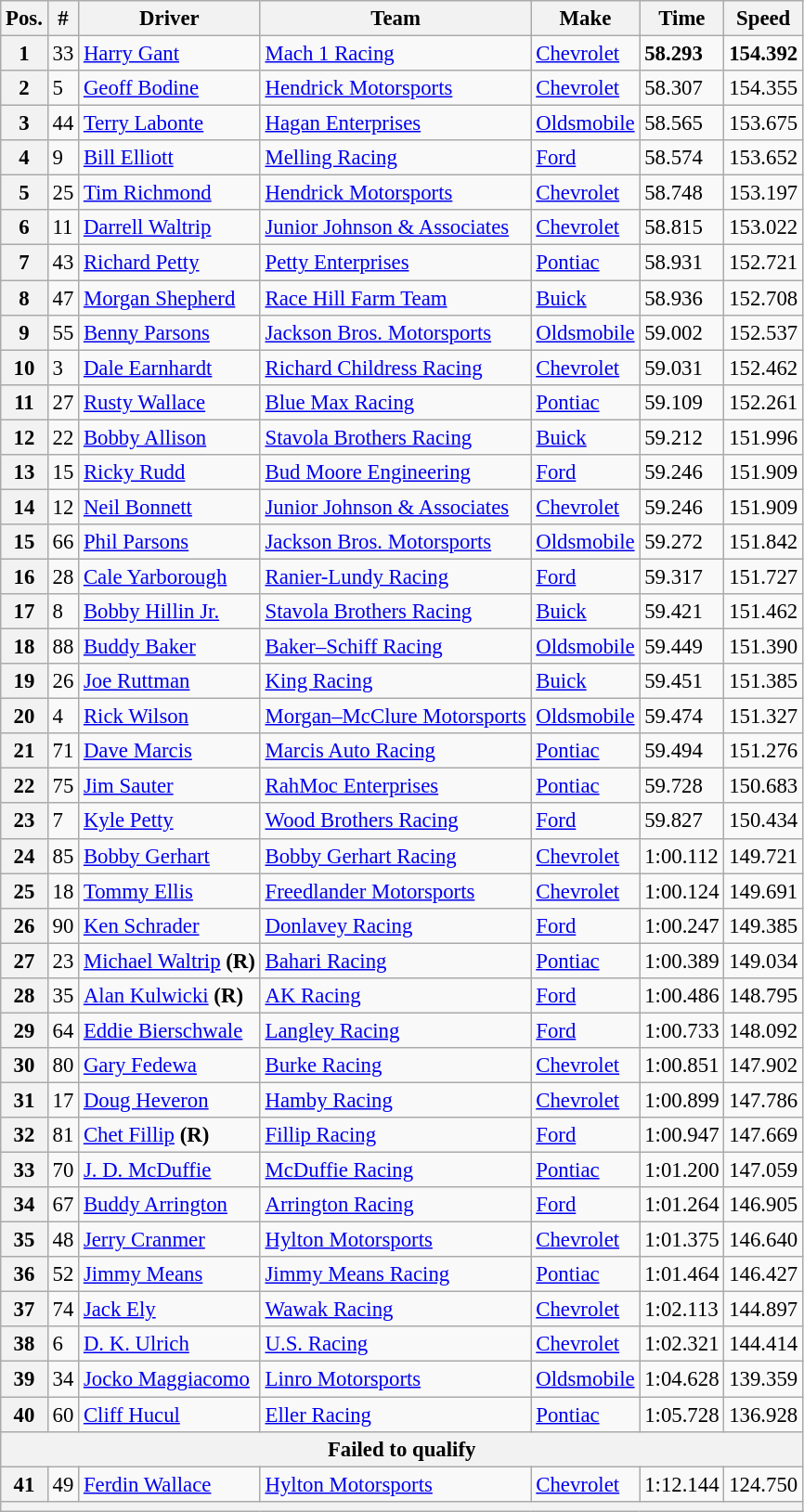<table class="wikitable" style="font-size:95%">
<tr>
<th>Pos.</th>
<th>#</th>
<th>Driver</th>
<th>Team</th>
<th>Make</th>
<th>Time</th>
<th>Speed</th>
</tr>
<tr>
<th>1</th>
<td>33</td>
<td><a href='#'>Harry Gant</a></td>
<td><a href='#'>Mach 1 Racing</a></td>
<td><a href='#'>Chevrolet</a></td>
<td><strong>58.293</strong></td>
<td><strong>154.392</strong></td>
</tr>
<tr>
<th>2</th>
<td>5</td>
<td><a href='#'>Geoff Bodine</a></td>
<td><a href='#'>Hendrick Motorsports</a></td>
<td><a href='#'>Chevrolet</a></td>
<td>58.307</td>
<td>154.355</td>
</tr>
<tr>
<th>3</th>
<td>44</td>
<td><a href='#'>Terry Labonte</a></td>
<td><a href='#'>Hagan Enterprises</a></td>
<td><a href='#'>Oldsmobile</a></td>
<td>58.565</td>
<td>153.675</td>
</tr>
<tr>
<th>4</th>
<td>9</td>
<td><a href='#'>Bill Elliott</a></td>
<td><a href='#'>Melling Racing</a></td>
<td><a href='#'>Ford</a></td>
<td>58.574</td>
<td>153.652</td>
</tr>
<tr>
<th>5</th>
<td>25</td>
<td><a href='#'>Tim Richmond</a></td>
<td><a href='#'>Hendrick Motorsports</a></td>
<td><a href='#'>Chevrolet</a></td>
<td>58.748</td>
<td>153.197</td>
</tr>
<tr>
<th>6</th>
<td>11</td>
<td><a href='#'>Darrell Waltrip</a></td>
<td><a href='#'>Junior Johnson & Associates</a></td>
<td><a href='#'>Chevrolet</a></td>
<td>58.815</td>
<td>153.022</td>
</tr>
<tr>
<th>7</th>
<td>43</td>
<td><a href='#'>Richard Petty</a></td>
<td><a href='#'>Petty Enterprises</a></td>
<td><a href='#'>Pontiac</a></td>
<td>58.931</td>
<td>152.721</td>
</tr>
<tr>
<th>8</th>
<td>47</td>
<td><a href='#'>Morgan Shepherd</a></td>
<td><a href='#'>Race Hill Farm Team</a></td>
<td><a href='#'>Buick</a></td>
<td>58.936</td>
<td>152.708</td>
</tr>
<tr>
<th>9</th>
<td>55</td>
<td><a href='#'>Benny Parsons</a></td>
<td><a href='#'>Jackson Bros. Motorsports</a></td>
<td><a href='#'>Oldsmobile</a></td>
<td>59.002</td>
<td>152.537</td>
</tr>
<tr>
<th>10</th>
<td>3</td>
<td><a href='#'>Dale Earnhardt</a></td>
<td><a href='#'>Richard Childress Racing</a></td>
<td><a href='#'>Chevrolet</a></td>
<td>59.031</td>
<td>152.462</td>
</tr>
<tr>
<th>11</th>
<td>27</td>
<td><a href='#'>Rusty Wallace</a></td>
<td><a href='#'>Blue Max Racing</a></td>
<td><a href='#'>Pontiac</a></td>
<td>59.109</td>
<td>152.261</td>
</tr>
<tr>
<th>12</th>
<td>22</td>
<td><a href='#'>Bobby Allison</a></td>
<td><a href='#'>Stavola Brothers Racing</a></td>
<td><a href='#'>Buick</a></td>
<td>59.212</td>
<td>151.996</td>
</tr>
<tr>
<th>13</th>
<td>15</td>
<td><a href='#'>Ricky Rudd</a></td>
<td><a href='#'>Bud Moore Engineering</a></td>
<td><a href='#'>Ford</a></td>
<td>59.246</td>
<td>151.909</td>
</tr>
<tr>
<th>14</th>
<td>12</td>
<td><a href='#'>Neil Bonnett</a></td>
<td><a href='#'>Junior Johnson & Associates</a></td>
<td><a href='#'>Chevrolet</a></td>
<td>59.246</td>
<td>151.909</td>
</tr>
<tr>
<th>15</th>
<td>66</td>
<td><a href='#'>Phil Parsons</a></td>
<td><a href='#'>Jackson Bros. Motorsports</a></td>
<td><a href='#'>Oldsmobile</a></td>
<td>59.272</td>
<td>151.842</td>
</tr>
<tr>
<th>16</th>
<td>28</td>
<td><a href='#'>Cale Yarborough</a></td>
<td><a href='#'>Ranier-Lundy Racing</a></td>
<td><a href='#'>Ford</a></td>
<td>59.317</td>
<td>151.727</td>
</tr>
<tr>
<th>17</th>
<td>8</td>
<td><a href='#'>Bobby Hillin Jr.</a></td>
<td><a href='#'>Stavola Brothers Racing</a></td>
<td><a href='#'>Buick</a></td>
<td>59.421</td>
<td>151.462</td>
</tr>
<tr>
<th>18</th>
<td>88</td>
<td><a href='#'>Buddy Baker</a></td>
<td><a href='#'>Baker–Schiff Racing</a></td>
<td><a href='#'>Oldsmobile</a></td>
<td>59.449</td>
<td>151.390</td>
</tr>
<tr>
<th>19</th>
<td>26</td>
<td><a href='#'>Joe Ruttman</a></td>
<td><a href='#'>King Racing</a></td>
<td><a href='#'>Buick</a></td>
<td>59.451</td>
<td>151.385</td>
</tr>
<tr>
<th>20</th>
<td>4</td>
<td><a href='#'>Rick Wilson</a></td>
<td><a href='#'>Morgan–McClure Motorsports</a></td>
<td><a href='#'>Oldsmobile</a></td>
<td>59.474</td>
<td>151.327</td>
</tr>
<tr>
<th>21</th>
<td>71</td>
<td><a href='#'>Dave Marcis</a></td>
<td><a href='#'>Marcis Auto Racing</a></td>
<td><a href='#'>Pontiac</a></td>
<td>59.494</td>
<td>151.276</td>
</tr>
<tr>
<th>22</th>
<td>75</td>
<td><a href='#'>Jim Sauter</a></td>
<td><a href='#'>RahMoc Enterprises</a></td>
<td><a href='#'>Pontiac</a></td>
<td>59.728</td>
<td>150.683</td>
</tr>
<tr>
<th>23</th>
<td>7</td>
<td><a href='#'>Kyle Petty</a></td>
<td><a href='#'>Wood Brothers Racing</a></td>
<td><a href='#'>Ford</a></td>
<td>59.827</td>
<td>150.434</td>
</tr>
<tr>
<th>24</th>
<td>85</td>
<td><a href='#'>Bobby Gerhart</a></td>
<td><a href='#'>Bobby Gerhart Racing</a></td>
<td><a href='#'>Chevrolet</a></td>
<td>1:00.112</td>
<td>149.721</td>
</tr>
<tr>
<th>25</th>
<td>18</td>
<td><a href='#'>Tommy Ellis</a></td>
<td><a href='#'>Freedlander Motorsports</a></td>
<td><a href='#'>Chevrolet</a></td>
<td>1:00.124</td>
<td>149.691</td>
</tr>
<tr>
<th>26</th>
<td>90</td>
<td><a href='#'>Ken Schrader</a></td>
<td><a href='#'>Donlavey Racing</a></td>
<td><a href='#'>Ford</a></td>
<td>1:00.247</td>
<td>149.385</td>
</tr>
<tr>
<th>27</th>
<td>23</td>
<td><a href='#'>Michael Waltrip</a> <strong>(R)</strong></td>
<td><a href='#'>Bahari Racing</a></td>
<td><a href='#'>Pontiac</a></td>
<td>1:00.389</td>
<td>149.034</td>
</tr>
<tr>
<th>28</th>
<td>35</td>
<td><a href='#'>Alan Kulwicki</a> <strong>(R)</strong></td>
<td><a href='#'>AK Racing</a></td>
<td><a href='#'>Ford</a></td>
<td>1:00.486</td>
<td>148.795</td>
</tr>
<tr>
<th>29</th>
<td>64</td>
<td><a href='#'>Eddie Bierschwale</a></td>
<td><a href='#'>Langley Racing</a></td>
<td><a href='#'>Ford</a></td>
<td>1:00.733</td>
<td>148.092</td>
</tr>
<tr>
<th>30</th>
<td>80</td>
<td><a href='#'>Gary Fedewa</a></td>
<td><a href='#'>Burke Racing</a></td>
<td><a href='#'>Chevrolet</a></td>
<td>1:00.851</td>
<td>147.902</td>
</tr>
<tr>
<th>31</th>
<td>17</td>
<td><a href='#'>Doug Heveron</a></td>
<td><a href='#'>Hamby Racing</a></td>
<td><a href='#'>Chevrolet</a></td>
<td>1:00.899</td>
<td>147.786</td>
</tr>
<tr>
<th>32</th>
<td>81</td>
<td><a href='#'>Chet Fillip</a> <strong>(R)</strong></td>
<td><a href='#'>Fillip Racing</a></td>
<td><a href='#'>Ford</a></td>
<td>1:00.947</td>
<td>147.669</td>
</tr>
<tr>
<th>33</th>
<td>70</td>
<td><a href='#'>J. D. McDuffie</a></td>
<td><a href='#'>McDuffie Racing</a></td>
<td><a href='#'>Pontiac</a></td>
<td>1:01.200</td>
<td>147.059</td>
</tr>
<tr>
<th>34</th>
<td>67</td>
<td><a href='#'>Buddy Arrington</a></td>
<td><a href='#'>Arrington Racing</a></td>
<td><a href='#'>Ford</a></td>
<td>1:01.264</td>
<td>146.905</td>
</tr>
<tr>
<th>35</th>
<td>48</td>
<td><a href='#'>Jerry Cranmer</a></td>
<td><a href='#'>Hylton Motorsports</a></td>
<td><a href='#'>Chevrolet</a></td>
<td>1:01.375</td>
<td>146.640</td>
</tr>
<tr>
<th>36</th>
<td>52</td>
<td><a href='#'>Jimmy Means</a></td>
<td><a href='#'>Jimmy Means Racing</a></td>
<td><a href='#'>Pontiac</a></td>
<td>1:01.464</td>
<td>146.427</td>
</tr>
<tr>
<th>37</th>
<td>74</td>
<td><a href='#'>Jack Ely</a></td>
<td><a href='#'>Wawak Racing</a></td>
<td><a href='#'>Chevrolet</a></td>
<td>1:02.113</td>
<td>144.897</td>
</tr>
<tr>
<th>38</th>
<td>6</td>
<td><a href='#'>D. K. Ulrich</a></td>
<td><a href='#'>U.S. Racing</a></td>
<td><a href='#'>Chevrolet</a></td>
<td>1:02.321</td>
<td>144.414</td>
</tr>
<tr>
<th>39</th>
<td>34</td>
<td><a href='#'>Jocko Maggiacomo</a></td>
<td><a href='#'>Linro Motorsports</a></td>
<td><a href='#'>Oldsmobile</a></td>
<td>1:04.628</td>
<td>139.359</td>
</tr>
<tr>
<th>40</th>
<td>60</td>
<td><a href='#'>Cliff Hucul</a></td>
<td><a href='#'>Eller Racing</a></td>
<td><a href='#'>Pontiac</a></td>
<td>1:05.728</td>
<td>136.928</td>
</tr>
<tr>
<th colspan="7">Failed to qualify</th>
</tr>
<tr>
<th>41</th>
<td>49</td>
<td><a href='#'>Ferdin Wallace</a></td>
<td><a href='#'>Hylton Motorsports</a></td>
<td><a href='#'>Chevrolet</a></td>
<td>1:12.144</td>
<td>124.750</td>
</tr>
<tr>
<th colspan="7"></th>
</tr>
</table>
